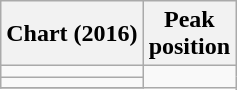<table class="wikitable sortable">
<tr>
<th>Chart (2016)</th>
<th>Peak<br>position</th>
</tr>
<tr>
<td></td>
</tr>
<tr>
<td></td>
</tr>
<tr>
</tr>
</table>
